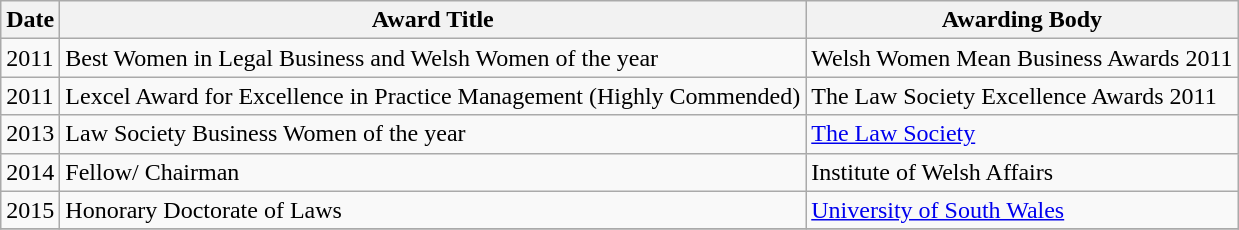<table class="wikitable">
<tr>
<th>Date</th>
<th>Award Title</th>
<th>Awarding Body</th>
</tr>
<tr>
<td>2011</td>
<td>Best Women in Legal Business and Welsh Women of the year</td>
<td>Welsh Women Mean Business Awards 2011</td>
</tr>
<tr>
<td>2011</td>
<td>Lexcel Award for Excellence in Practice Management (Highly Commended)</td>
<td>The Law Society Excellence Awards 2011</td>
</tr>
<tr>
<td>2013</td>
<td>Law Society Business Women of the year</td>
<td><a href='#'>The Law Society</a></td>
</tr>
<tr>
<td>2014</td>
<td>Fellow/ Chairman </td>
<td>Institute of Welsh Affairs</td>
</tr>
<tr>
<td>2015</td>
<td>Honorary Doctorate of Laws</td>
<td><a href='#'>University of South Wales</a></td>
</tr>
<tr>
</tr>
</table>
